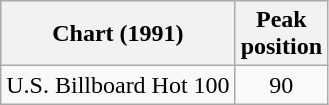<table class="wikitable sortable">
<tr>
<th>Chart (1991)</th>
<th>Peak<br>position</th>
</tr>
<tr>
<td align="left">U.S. Billboard Hot 100</td>
<td style="text-align:center;">90</td>
</tr>
</table>
